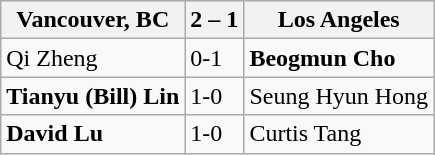<table class="wikitable">
<tr>
<th>Vancouver, BC</th>
<th>2 – 1</th>
<th>Los Angeles</th>
</tr>
<tr>
<td>Qi Zheng</td>
<td>0-1</td>
<td><strong>Beogmun Cho</strong></td>
</tr>
<tr>
<td><strong>Tianyu (Bill) Lin</strong></td>
<td>1-0</td>
<td>Seung Hyun Hong</td>
</tr>
<tr>
<td><strong>David Lu</strong></td>
<td>1-0</td>
<td>Curtis Tang</td>
</tr>
</table>
